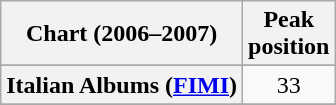<table class="wikitable sortable plainrowheaders" style="text-align:center;">
<tr>
<th>Chart (2006–2007)</th>
<th>Peak<br>position</th>
</tr>
<tr>
</tr>
<tr>
</tr>
<tr>
</tr>
<tr>
</tr>
<tr>
</tr>
<tr>
</tr>
<tr>
</tr>
<tr>
<th scope="row">Italian Albums (<a href='#'>FIMI</a>)</th>
<td>33</td>
</tr>
<tr>
</tr>
<tr>
</tr>
<tr>
</tr>
<tr>
</tr>
<tr>
</tr>
<tr>
</tr>
</table>
